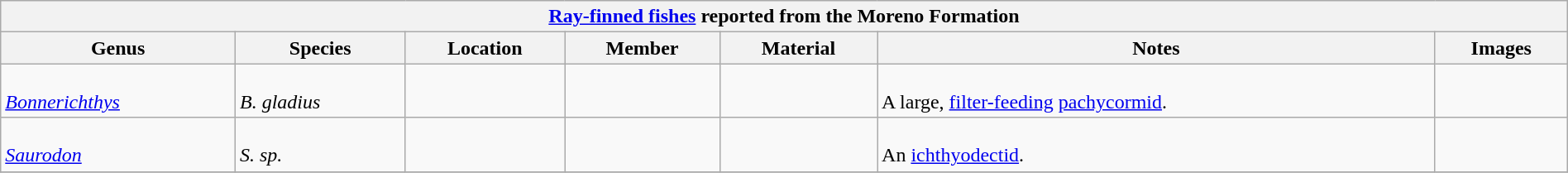<table class="wikitable" align="center" width="100%">
<tr>
<th colspan="7" align="center"><strong><a href='#'>Ray-finned fishes</a> reported from the Moreno Formation</strong></th>
</tr>
<tr>
<th>Genus</th>
<th>Species</th>
<th>Location</th>
<th>Member</th>
<th>Material</th>
<th>Notes</th>
<th>Images</th>
</tr>
<tr>
<td><br><em><a href='#'>Bonnerichthys</a></em></td>
<td><br><em>B. gladius</em></td>
<td></td>
<td></td>
<td></td>
<td><br>A large, <a href='#'>filter-feeding</a> <a href='#'>pachycormid</a>.</td>
<td><br></td>
</tr>
<tr>
<td><br><em><a href='#'>Saurodon</a></em></td>
<td><br><em>S. sp.</em></td>
<td></td>
<td></td>
<td></td>
<td><br>An <a href='#'>ichthyodectid</a>.</td>
<td><br></td>
</tr>
<tr>
</tr>
</table>
